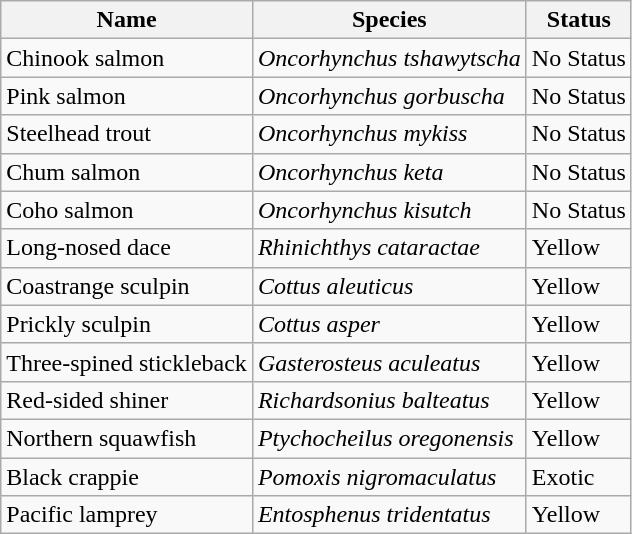<table class="wikitable mw-collapsible sortable mw-collapsed">
<tr>
<th>Name</th>
<th>Species</th>
<th>Status</th>
</tr>
<tr>
<td>Chinook salmon</td>
<td><em>Oncorhynchus tshawytscha</em></td>
<td>No Status</td>
</tr>
<tr>
<td>Pink salmon</td>
<td><em>Oncorhynchus gorbuscha</em></td>
<td>No Status</td>
</tr>
<tr>
<td>Steelhead trout</td>
<td><em>Oncorhynchus mykiss</em></td>
<td>No Status</td>
</tr>
<tr>
<td>Chum salmon</td>
<td><em>Oncorhynchus keta</em></td>
<td>No Status</td>
</tr>
<tr>
<td>Coho salmon</td>
<td><em>Oncorhynchus kisutch</em></td>
<td>No Status</td>
</tr>
<tr>
<td>Long-nosed dace</td>
<td><em>Rhinichthys cataractae</em></td>
<td>Yellow</td>
</tr>
<tr>
<td>Coastrange sculpin</td>
<td><em>Cottus aleuticus</em></td>
<td>Yellow</td>
</tr>
<tr>
<td>Prickly sculpin</td>
<td><em>Cottus asper</em></td>
<td>Yellow</td>
</tr>
<tr>
<td>Three-spined stickleback</td>
<td><em>Gasterosteus aculeatus</em></td>
<td>Yellow</td>
</tr>
<tr>
<td>Red-sided shiner</td>
<td><em>Richardsonius balteatus</em></td>
<td>Yellow</td>
</tr>
<tr>
<td>Northern squawfish</td>
<td><em>Ptychocheilus oregonensis</em></td>
<td>Yellow</td>
</tr>
<tr>
<td>Black crappie</td>
<td><em>Pomoxis nigromaculatus</em></td>
<td>Exotic</td>
</tr>
<tr>
<td>Pacific lamprey</td>
<td><em>Entosphenus tridentatus</em></td>
<td>Yellow</td>
</tr>
</table>
